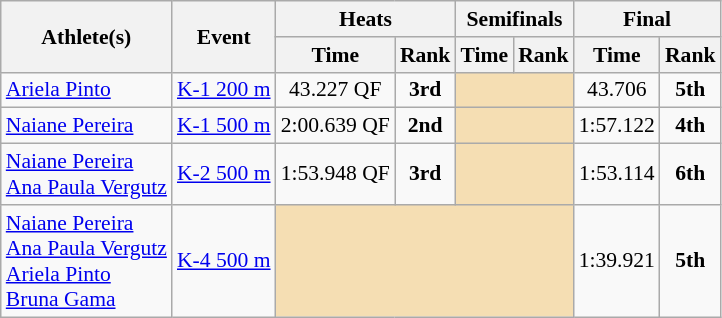<table class="wikitable" style="font-size:90%">
<tr>
<th rowspan=2>Athlete(s)</th>
<th rowspan=2>Event</th>
<th colspan=2>Heats</th>
<th colspan=2>Semifinals</th>
<th colspan=2>Final</th>
</tr>
<tr>
<th>Time</th>
<th>Rank</th>
<th>Time</th>
<th>Rank</th>
<th>Time</th>
<th>Rank</th>
</tr>
<tr>
<td><a href='#'>Ariela Pinto</a></td>
<td><a href='#'>K-1 200 m</a></td>
<td align=center>43.227 QF</td>
<td align=center><strong>3rd</strong></td>
<td bgcolor=wheat colspan="2"></td>
<td align=center>43.706</td>
<td align=center><strong>5th</strong></td>
</tr>
<tr>
<td><a href='#'>Naiane Pereira</a></td>
<td><a href='#'>K-1 500 m</a></td>
<td align=center>2:00.639 QF</td>
<td align=center><strong>2nd</strong></td>
<td bgcolor=wheat colspan="2"></td>
<td align=center>1:57.122</td>
<td align=center><strong>4th</strong></td>
</tr>
<tr>
<td><a href='#'>Naiane Pereira</a><br><a href='#'>Ana Paula Vergutz</a></td>
<td><a href='#'>K-2 500 m</a></td>
<td align=center>1:53.948 QF</td>
<td align=center><strong>3rd</strong></td>
<td bgcolor=wheat colspan="2"></td>
<td align=center>1:53.114</td>
<td align=center><strong>6th</strong></td>
</tr>
<tr>
<td><a href='#'>Naiane Pereira</a><br><a href='#'>Ana Paula Vergutz</a><br><a href='#'>Ariela Pinto</a><br><a href='#'>Bruna Gama</a></td>
<td><a href='#'>K-4 500 m</a></td>
<td bgcolor=wheat colspan="4"></td>
<td align=center>1:39.921</td>
<td align=center><strong>5th</strong></td>
</tr>
</table>
